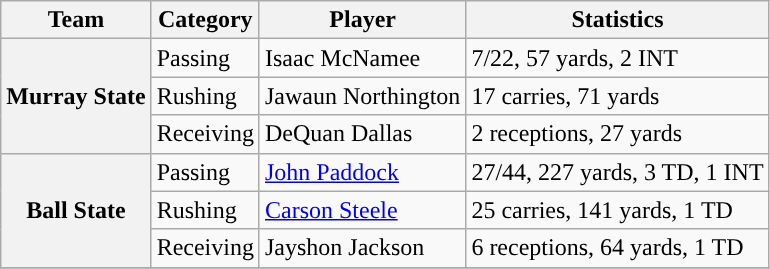<table class="wikitable" style="float: left;">
<tr>
<th>Team</th>
<th>Category</th>
<th>Player</th>
<th>Statistics</th>
</tr>
<tr>
<th rowspan=3>Murray State</th>
<td>Passing</td>
<td>Isaac McNamee</td>
<td>7/22, 57 yards, 2 INT</td>
</tr>
<tr>
<td>Rushing</td>
<td>Jawaun Northington</td>
<td>17 carries, 71 yards</td>
</tr>
<tr>
<td>Receiving</td>
<td>DeQuan Dallas</td>
<td>2 receptions, 27 yards</td>
</tr>
<tr>
<th rowspan=3 style=>Ball State</th>
<td>Passing</td>
<td><a href='#'>John Paddock</a></td>
<td>27/44, 227 yards, 3 TD, 1 INT</td>
</tr>
<tr>
<td>Rushing</td>
<td><a href='#'>Carson Steele</a></td>
<td>25 carries, 141 yards, 1 TD</td>
</tr>
<tr>
<td>Receiving</td>
<td>Jayshon Jackson</td>
<td>6 receptions, 64 yards, 1 TD</td>
</tr>
<tr>
</tr>
</table>
